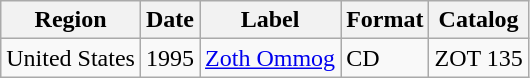<table class="wikitable">
<tr>
<th>Region</th>
<th>Date</th>
<th>Label</th>
<th>Format</th>
<th>Catalog</th>
</tr>
<tr>
<td>United States</td>
<td>1995</td>
<td><a href='#'>Zoth Ommog</a></td>
<td>CD</td>
<td>ZOT 135</td>
</tr>
</table>
